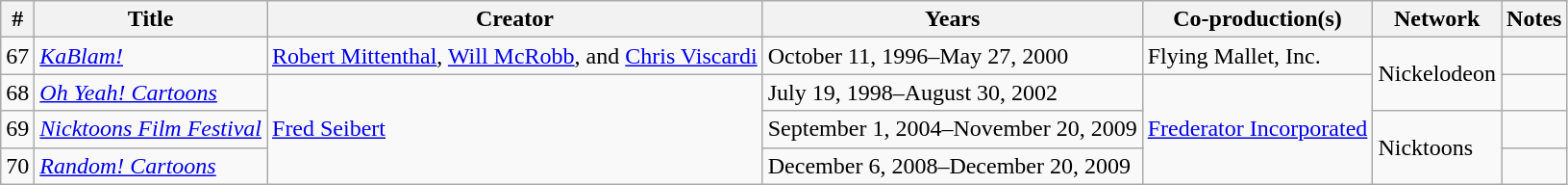<table class="wikitable sortable">
<tr>
<th>#</th>
<th>Title</th>
<th>Creator</th>
<th>Years</th>
<th>Co-production(s)</th>
<th>Network</th>
<th>Notes</th>
</tr>
<tr>
<td>67</td>
<td><em><a href='#'>KaBlam!</a></em></td>
<td><a href='#'>Robert Mittenthal</a>, <a href='#'>Will McRobb</a>, and <a href='#'>Chris Viscardi</a></td>
<td>October 11, 1996–May 27, 2000</td>
<td>Flying Mallet, Inc. </td>
<td rowspan="2">Nickelodeon</td>
<td></td>
</tr>
<tr>
<td>68</td>
<td><em><a href='#'>Oh Yeah! Cartoons</a></em></td>
<td rowspan="3"><a href='#'>Fred Seibert</a></td>
<td>July 19, 1998–August 30, 2002</td>
<td rowspan="3"><a href='#'>Frederator Incorporated</a></td>
<td></td>
</tr>
<tr>
<td>69</td>
<td><em><a href='#'>Nicktoons Film Festival</a></em></td>
<td>September 1, 2004–November 20, 2009</td>
<td rowspan="2">Nicktoons</td>
<td></td>
</tr>
<tr>
<td>70</td>
<td><em><a href='#'>Random! Cartoons</a></em></td>
<td>December 6, 2008–December 20, 2009</td>
<td></td>
</tr>
</table>
